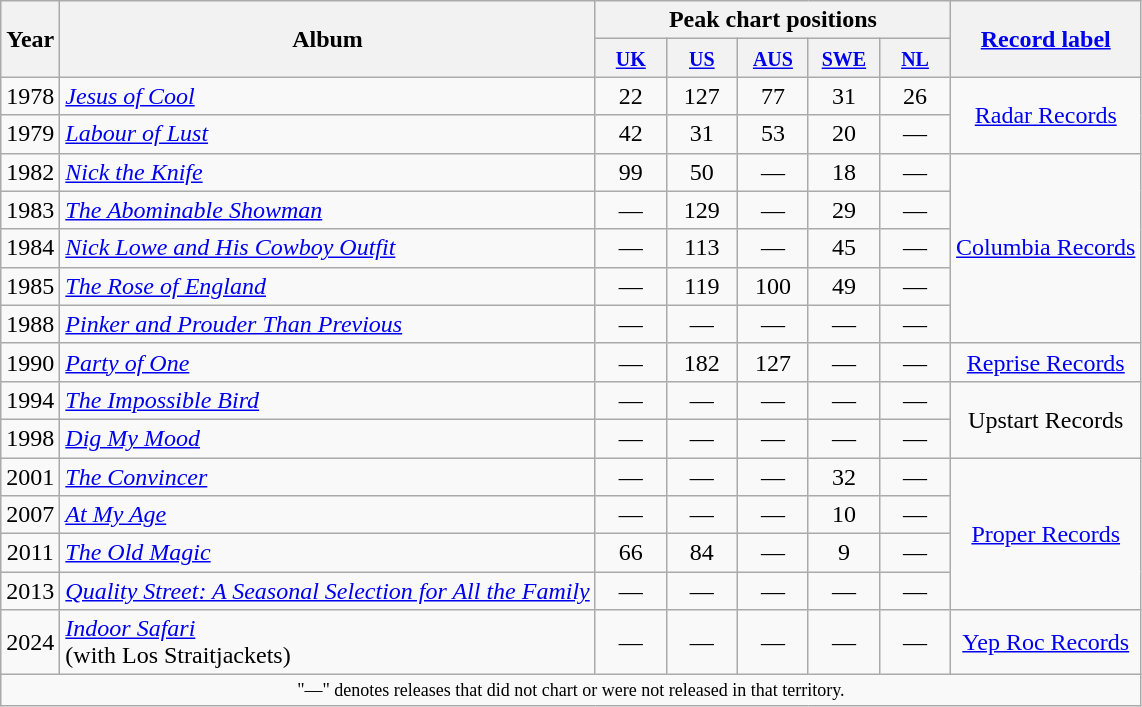<table class="wikitable" style=text-align:center;>
<tr>
<th scope="col" rowspan="2">Year</th>
<th scope="col" rowspan="2">Album</th>
<th scope="col" colspan="5">Peak chart positions</th>
<th scope="col" rowspan="2"><a href='#'>Record label</a></th>
</tr>
<tr>
<th style="width:40px;"><small><a href='#'>UK</a></small><br></th>
<th style="width:40px;"><small><a href='#'>US</a></small><br></th>
<th style="width:40px;"><small><a href='#'>AUS</a></small><br></th>
<th style="width:40px;"><small><a href='#'>SWE</a></small><br></th>
<th style="width:40px;"><small><a href='#'>NL</a></small><br></th>
</tr>
<tr>
<td>1978</td>
<td align=left><em><a href='#'>Jesus of Cool</a></em></td>
<td>22</td>
<td>127</td>
<td>77</td>
<td>31</td>
<td>26</td>
<td rowspan="2"><a href='#'>Radar Records</a></td>
</tr>
<tr>
<td>1979</td>
<td align=left><em><a href='#'>Labour of Lust</a></em></td>
<td>42</td>
<td>31</td>
<td>53</td>
<td>20</td>
<td>—</td>
</tr>
<tr>
<td>1982</td>
<td align=left><em><a href='#'>Nick the Knife</a></em></td>
<td>99</td>
<td>50</td>
<td>—</td>
<td>18</td>
<td>—</td>
<td rowspan="5"><a href='#'>Columbia Records</a></td>
</tr>
<tr>
<td>1983</td>
<td align=left><em><a href='#'>The Abominable Showman</a></em></td>
<td>—</td>
<td>129</td>
<td>—</td>
<td>29</td>
<td>—</td>
</tr>
<tr>
<td>1984</td>
<td align=left><em><a href='#'>Nick Lowe and His Cowboy Outfit</a></em></td>
<td>—</td>
<td>113</td>
<td>—</td>
<td>45</td>
<td>—</td>
</tr>
<tr>
<td>1985</td>
<td align=left><em><a href='#'>The Rose of England</a></em></td>
<td>—</td>
<td>119</td>
<td>100</td>
<td>49</td>
<td>—</td>
</tr>
<tr>
<td>1988</td>
<td align=left><em><a href='#'>Pinker and Prouder Than Previous</a></em></td>
<td>—</td>
<td>—</td>
<td>—</td>
<td>—</td>
<td>—</td>
</tr>
<tr>
<td>1990</td>
<td align=left><em><a href='#'>Party of One</a></em></td>
<td>—</td>
<td>182</td>
<td>127</td>
<td>—</td>
<td>—</td>
<td rowspan="1"><a href='#'>Reprise Records</a></td>
</tr>
<tr>
<td>1994</td>
<td align=left><em><a href='#'>The Impossible Bird</a></em></td>
<td>—</td>
<td>—</td>
<td>—</td>
<td>—</td>
<td>—</td>
<td rowspan="2">Upstart Records</td>
</tr>
<tr>
<td>1998</td>
<td align=left><em><a href='#'>Dig My Mood</a></em></td>
<td>—</td>
<td>—</td>
<td>—</td>
<td>—</td>
<td>—</td>
</tr>
<tr>
<td>2001</td>
<td align=left><em><a href='#'>The Convincer</a></em></td>
<td>—</td>
<td>—</td>
<td>—</td>
<td>32</td>
<td>—</td>
<td rowspan="4"><a href='#'>Proper Records</a></td>
</tr>
<tr>
<td>2007</td>
<td align=left><em><a href='#'>At My Age</a></em></td>
<td>—</td>
<td>—</td>
<td>—</td>
<td>10</td>
<td>—</td>
</tr>
<tr>
<td>2011</td>
<td align=left><em><a href='#'>The Old Magic</a></em></td>
<td>66</td>
<td>84</td>
<td>—</td>
<td>9</td>
<td>—</td>
</tr>
<tr>
<td>2013</td>
<td align=left><em><a href='#'>Quality Street: A Seasonal Selection for All the Family</a></em></td>
<td>—</td>
<td>—</td>
<td>—</td>
<td>—</td>
<td>—</td>
</tr>
<tr>
<td>2024</td>
<td align=left><em><a href='#'>Indoor Safari</a></em><br>(with Los Straitjackets)</td>
<td>—</td>
<td>—</td>
<td>—</td>
<td>—</td>
<td>—</td>
<td rowspan="1"><a href='#'>Yep Roc Records</a></td>
</tr>
<tr>
<td colspan="11" style="text-align:center; font-size:9pt;">"—" denotes releases that did not chart or were not released in that territory.</td>
</tr>
</table>
